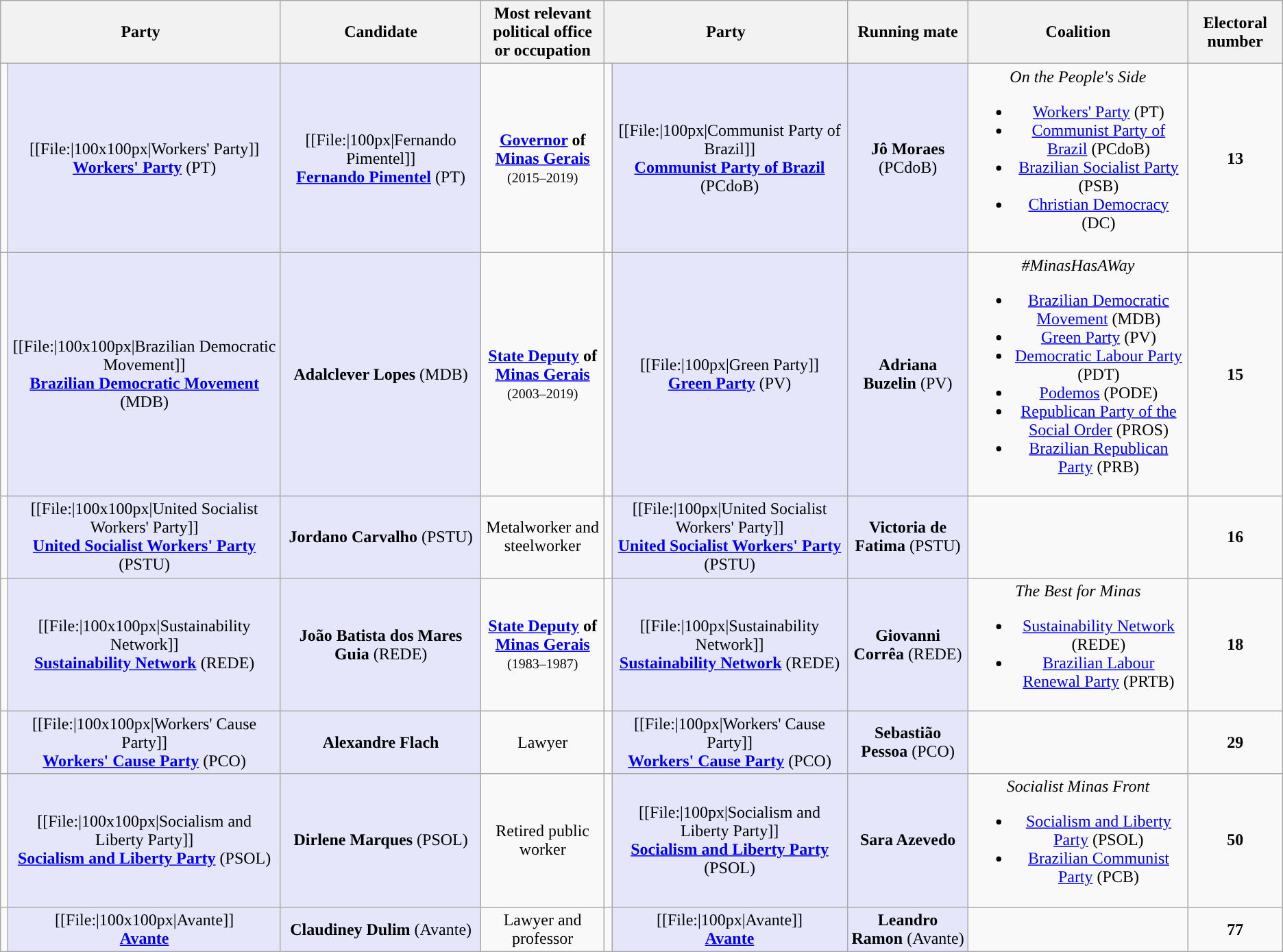<table class="wikitable" style="text-align:center">
<tr>
<th colspan="2">Party</th>
<th>Candidate</th>
<th style="max-width:10em">Most relevant political office or occupation</th>
<th colspan="2">Party</th>
<th>Running mate</th>
<th>Coalition</th>
<th>Electoral number</th>
</tr>
<tr>
<td style="background:"></td>
<td style="background:lavender;" max-width:150px>[[File:|100x100px|Workers' Party]]<br><strong><a href='#'>Workers' Party</a></strong> (PT)</td>
<td style="background:lavender;" max-width:150px>[[File:|100px|Fernando Pimentel]]<br><strong><a href='#'>Fernando Pimentel</a></strong> (PT)</td>
<td style="max-width:10em"><strong><a href='#'>Governor</a> of <a href='#'>Minas Gerais</a></strong><br><small>(2015–2019)</small></td>
<td style="background:"></td>
<td style="background:lavender;" max-width:150px>[[File:|100px|Communist Party of Brazil]]<br><strong><a href='#'>Communist Party of Brazil</a></strong> (PCdoB)</td>
<td style="background:lavender;" max-width:150px><strong>Jô Moraes</strong> (PCdoB)</td>
<td><em>On the People's Side</em><br><ul><li><a href='#'>Workers' Party</a> (PT)</li><li><a href='#'>Communist Party of Brazil</a> (PCdoB)</li><li><a href='#'>Brazilian Socialist Party</a> (PSB)</li><li><a href='#'>Christian Democracy</a> (DC)</li></ul></td>
<td><strong>13</strong></td>
</tr>
<tr>
<td style="background:"></td>
<td style="background:lavender;" max-width:150px>[[File:|100x100px|Brazilian Democratic Movement]]<br><strong><a href='#'>Brazilian Democratic Movement</a></strong> (MDB)</td>
<td style="background:lavender;" max-width:150px><strong>Adalclever Lopes</strong> (MDB)</td>
<td style="max-width:10em"><strong><a href='#'>State Deputy</a> of <a href='#'>Minas Gerais</a></strong><br><small>(2003–2019)</small></td>
<td style="background:"></td>
<td style="background:lavender;" max-width:150px>[[File:|100px|Green Party]]<br><strong><a href='#'>Green Party</a></strong> (PV)</td>
<td style="background:lavender;" max-width:150px><strong>Adriana Buzelin</strong> (PV)</td>
<td><em>#MinasHasAWay</em><br><ul><li><a href='#'>Brazilian Democratic Movement</a> (MDB)</li><li><a href='#'>Green Party</a> (PV)</li><li><a href='#'>Democratic Labour Party</a> (PDT)</li><li><a href='#'>Podemos</a> (PODE)</li><li><a href='#'>Republican Party of the Social Order</a> (PROS)</li><li><a href='#'>Brazilian Republican Party</a> (PRB)</li></ul></td>
<td><strong>15</strong></td>
</tr>
<tr>
<td style="background:"></td>
<td style="background:lavender;" max-width:150px>[[File:|100x100px|United Socialist Workers' Party]]<br><strong><a href='#'>United Socialist Workers' Party</a></strong> (PSTU)</td>
<td style="background:lavender;" max-width:150px><strong>Jordano Carvalho</strong> (PSTU)</td>
<td style="max-width:10em">Metalworker and steelworker</td>
<td style="background:"></td>
<td style="background:lavender;" max-width:150px>[[File:|100px|United Socialist Workers' Party]]<br><strong><a href='#'>United Socialist Workers' Party</a></strong> (PSTU)</td>
<td style="background:lavender;" max-width:150px><strong>Victoria de Fatima</strong> (PSTU)</td>
<td></td>
<td><strong>16</strong></td>
</tr>
<tr>
<td style="background:"></td>
<td style="background:lavender;" max-width:150px>[[File:|100x100px|Sustainability Network]]<br><strong><a href='#'>Sustainability Network</a></strong> (REDE)</td>
<td style="background:lavender;" max-width:150px><strong>João Batista dos Mares Guia</strong> (REDE)</td>
<td style="max-width:10em"><strong><a href='#'>State Deputy</a> of <a href='#'>Minas Gerais</a></strong><br><small>(1983–1987)</small></td>
<td style="background:"></td>
<td style="background:lavender;" max-width:150px>[[File:|100px|Sustainability Network]]<br><strong><a href='#'>Sustainability Network</a></strong> (REDE)</td>
<td style="background:lavender;" max-width:150px><strong>Giovanni Corrêa</strong> (REDE)</td>
<td><em>The Best for Minas</em><br><ul><li><a href='#'>Sustainability Network</a> (REDE)</li><li><a href='#'>Brazilian Labour Renewal Party</a> (PRTB)</li></ul></td>
<td><strong>18</strong></td>
</tr>
<tr>
<td style="background:"></td>
<td style="background:lavender;" max-width:150px>[[File:|100x100px|Workers' Cause Party]]<br><strong><a href='#'>Workers' Cause Party</a></strong> (PCO)</td>
<td style="background:lavender;" max-width:150px><strong>Alexandre Flach</strong></td>
<td style="max-width:10em">Lawyer</td>
<td style="background:"></td>
<td style="background:lavender;" max-width:150px>[[File:|100px|Workers' Cause Party]]<br><strong><a href='#'>Workers' Cause Party</a></strong> (PCO)</td>
<td style="background:lavender;" max-width:150px><strong>Sebastião Pessoa</strong> (PCO)</td>
<td></td>
<td><strong>29</strong></td>
</tr>
<tr>
<td style="background:"></td>
<td style="background:lavender;" max-width:150px>[[File:|100x100px|Socialism and Liberty Party]]<br><strong><a href='#'>Socialism and Liberty Party</a></strong> (PSOL)</td>
<td style="background:lavender;" max-width:150px><strong>Dirlene Marques</strong> (PSOL)</td>
<td style="max-width:10em">Retired public worker</td>
<td style="background:"></td>
<td style="background:lavender;" max-width:150px>[[File:|100px|Socialism and Liberty Party]]<br><strong><a href='#'>Socialism and Liberty Party</a></strong> (PSOL)</td>
<td style="background:lavender;" max-width:150px><strong>Sara Azevedo</strong></td>
<td><em>Socialist Minas Front</em><br><ul><li><a href='#'>Socialism and Liberty Party</a> (PSOL)</li><li><a href='#'>Brazilian Communist Party</a> (PCB)</li></ul></td>
<td><strong>50</strong></td>
</tr>
<tr>
<td style="background:"></td>
<td style="background:lavender;" max-width:150px>[[File:|100x100px|Avante]]<br><strong><a href='#'>Avante</a></strong></td>
<td style="background:lavender;" max-width:150px><strong>Claudiney Dulim</strong> (Avante)</td>
<td style="max-width:10em">Lawyer and professor</td>
<td style="background:"></td>
<td style="background:lavender;" max-width:150px>[[File:|100px|Avante]]<br><strong><a href='#'>Avante</a></strong></td>
<td style="background:lavender;" max-width:150px><strong>Leandro Ramon</strong> (Avante)</td>
<td></td>
<td><strong>77</strong></td>
</tr>
</table>
